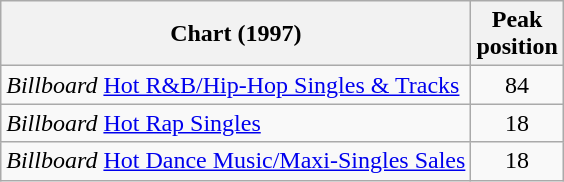<table class="wikitable">
<tr>
<th>Chart (1997)</th>
<th>Peak<br>position</th>
</tr>
<tr>
<td><em>Billboard</em> <a href='#'>Hot R&B/Hip-Hop Singles & Tracks</a></td>
<td align="center">84</td>
</tr>
<tr>
<td><em>Billboard</em> <a href='#'>Hot Rap Singles</a></td>
<td align="center">18</td>
</tr>
<tr>
<td><em>Billboard</em> <a href='#'>Hot Dance Music/Maxi-Singles Sales</a></td>
<td align="center">18</td>
</tr>
</table>
